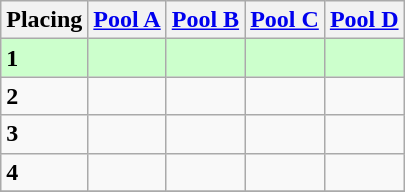<table class=wikitable style="border:1px solid #AAAAAA;">
<tr>
<th>Placing</th>
<th><a href='#'>Pool A</a></th>
<th><a href='#'>Pool B</a></th>
<th><a href='#'>Pool C</a></th>
<th><a href='#'>Pool D</a></th>
</tr>
<tr style="background: #ccffcc;">
<td><strong>1</strong></td>
<td></td>
<td></td>
<td></td>
<td></td>
</tr>
<tr>
<td><strong>2</strong></td>
<td></td>
<td></td>
<td></td>
<td></td>
</tr>
<tr>
<td><strong>3</strong></td>
<td></td>
<td></td>
<td></td>
<td></td>
</tr>
<tr>
<td><strong>4</strong></td>
<td></td>
<td></td>
<td></td>
<td></td>
</tr>
<tr>
</tr>
</table>
